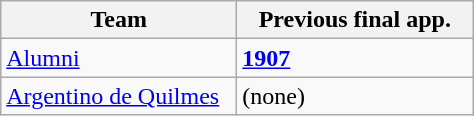<table class="wikitable">
<tr>
<th width=150px>Team</th>
<th width=150px>Previous final app.</th>
</tr>
<tr>
<td><a href='#'>Alumni</a></td>
<td><strong><a href='#'>1907</a></strong></td>
</tr>
<tr>
<td><a href='#'>Argentino de Quilmes</a></td>
<td>(none)</td>
</tr>
</table>
